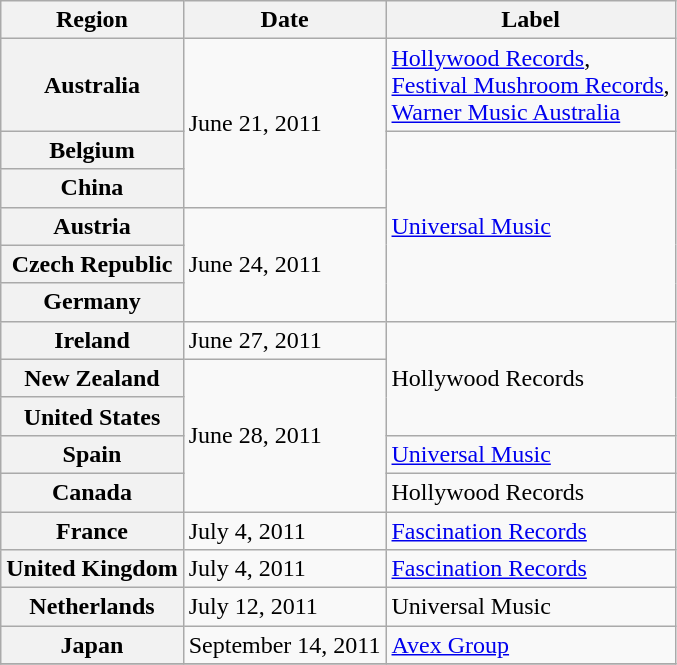<table class="wikitable plainrowheaders">
<tr>
<th scope="col">Region</th>
<th scope="col">Date</th>
<th scope="col">Label</th>
</tr>
<tr>
<th scope="row">Australia</th>
<td rowspan="3">June 21, 2011</td>
<td><a href='#'>Hollywood Records</a>,<br><a href='#'>Festival Mushroom Records</a>,<br><a href='#'>Warner Music Australia</a></td>
</tr>
<tr>
<th scope="row">Belgium</th>
<td rowspan="5"><a href='#'>Universal Music</a></td>
</tr>
<tr>
<th scope="row">China</th>
</tr>
<tr>
<th scope="row">Austria</th>
<td rowspan="3">June 24, 2011</td>
</tr>
<tr>
<th scope="row">Czech Republic</th>
</tr>
<tr>
<th scope="row">Germany</th>
</tr>
<tr>
<th scope="row">Ireland</th>
<td>June 27, 2011</td>
<td rowspan="3">Hollywood Records</td>
</tr>
<tr>
<th scope="row">New Zealand</th>
<td rowspan="4">June 28, 2011</td>
</tr>
<tr>
<th scope="row">United States</th>
</tr>
<tr>
<th scope="row">Spain</th>
<td><a href='#'>Universal Music</a></td>
</tr>
<tr>
<th scope="row">Canada</th>
<td>Hollywood Records</td>
</tr>
<tr>
<th scope="row">France</th>
<td>July 4, 2011</td>
<td><a href='#'>Fascination Records</a></td>
</tr>
<tr>
<th scope="row">United Kingdom</th>
<td>July 4, 2011</td>
<td><a href='#'>Fascination Records</a></td>
</tr>
<tr>
<th scope="row">Netherlands</th>
<td>July 12, 2011</td>
<td>Universal Music</td>
</tr>
<tr>
<th scope="row">Japan</th>
<td>September 14, 2011</td>
<td><a href='#'>Avex Group</a></td>
</tr>
<tr>
</tr>
</table>
